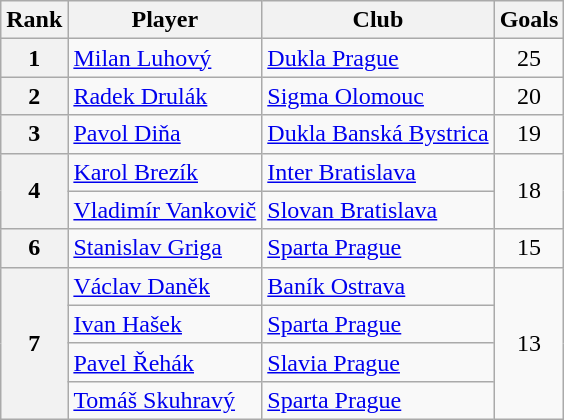<table class="wikitable" style="text-align:center">
<tr>
<th>Rank</th>
<th>Player</th>
<th>Club</th>
<th>Goals</th>
</tr>
<tr>
<th>1</th>
<td align="left"> <a href='#'>Milan Luhový</a></td>
<td align="left"><a href='#'>Dukla Prague</a></td>
<td>25</td>
</tr>
<tr>
<th>2</th>
<td align="left"> <a href='#'>Radek Drulák</a></td>
<td align="left"><a href='#'>Sigma Olomouc</a></td>
<td>20</td>
</tr>
<tr>
<th>3</th>
<td align="left"> <a href='#'>Pavol Diňa</a></td>
<td align="left"><a href='#'>Dukla Banská Bystrica</a></td>
<td>19</td>
</tr>
<tr>
<th rowspan="2">4</th>
<td align="left"> <a href='#'>Karol Brezík</a></td>
<td align="left"><a href='#'>Inter Bratislava</a></td>
<td rowspan="2">18</td>
</tr>
<tr>
<td align="left"> <a href='#'>Vladimír Vankovič</a></td>
<td align="left"><a href='#'>Slovan Bratislava</a></td>
</tr>
<tr>
<th>6</th>
<td align="left"> <a href='#'>Stanislav Griga</a></td>
<td align="left"><a href='#'>Sparta Prague</a></td>
<td>15</td>
</tr>
<tr>
<th rowspan="4">7</th>
<td align="left"> <a href='#'>Václav Daněk</a></td>
<td align="left"><a href='#'>Baník Ostrava</a></td>
<td rowspan="4">13</td>
</tr>
<tr>
<td align="left"> <a href='#'>Ivan Hašek</a></td>
<td align="left"><a href='#'>Sparta Prague</a></td>
</tr>
<tr>
<td align="left"> <a href='#'>Pavel Řehák</a></td>
<td align="left"><a href='#'>Slavia Prague</a></td>
</tr>
<tr>
<td align="left"> <a href='#'>Tomáš Skuhravý</a></td>
<td align="left"><a href='#'>Sparta Prague</a></td>
</tr>
</table>
